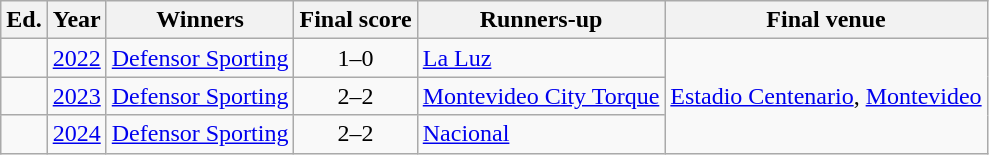<table class="wikitable sortable">
<tr>
<th width=px>Ed.</th>
<th>Year</th>
<th>Winners</th>
<th>Final score</th>
<th>Runners-up</th>
<th>Final venue</th>
</tr>
<tr>
<td></td>
<td><a href='#'>2022</a></td>
<td><a href='#'>Defensor Sporting</a> </td>
<td align=center>1–0</td>
<td><a href='#'>La Luz</a></td>
<td rowspan=3><a href='#'>Estadio Centenario</a>, <a href='#'>Montevideo</a></td>
</tr>
<tr>
<td></td>
<td><a href='#'>2023</a></td>
<td><a href='#'>Defensor Sporting</a> </td>
<td align=center>2–2 </td>
<td><a href='#'>Montevideo City Torque</a></td>
</tr>
<tr>
<td></td>
<td><a href='#'>2024</a></td>
<td><a href='#'>Defensor Sporting</a> </td>
<td align=center>2–2 </td>
<td><a href='#'>Nacional</a></td>
</tr>
</table>
